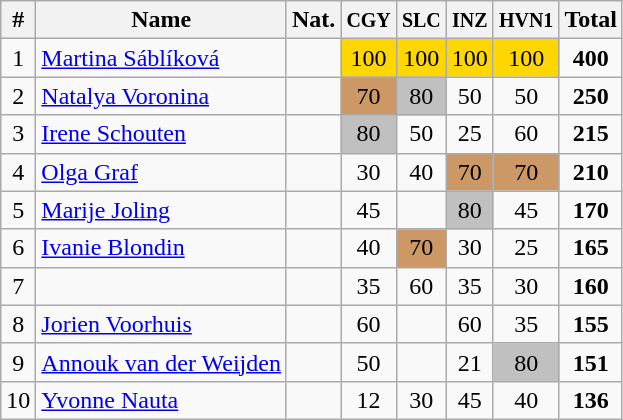<table class="wikitable" style="text-align:center;">
<tr>
<th>#</th>
<th>Name</th>
<th>Nat.</th>
<th><small>CGY</small></th>
<th><small>SLC</small></th>
<th><small>INZ</small></th>
<th><small>HVN1</small></th>
<th>Total</th>
</tr>
<tr>
<td>1</td>
<td align=left><a href='#'>Martina Sáblíková</a></td>
<td></td>
<td bgcolor=gold>100</td>
<td bgcolor=gold>100</td>
<td bgcolor=gold>100</td>
<td bgcolor=gold>100</td>
<td><strong>400</strong></td>
</tr>
<tr>
<td>2</td>
<td align=left><a href='#'>Natalya Voronina</a></td>
<td></td>
<td bgcolor=cc9966>70</td>
<td bgcolor=silver>80</td>
<td>50</td>
<td>50</td>
<td><strong>250</strong></td>
</tr>
<tr>
<td>3</td>
<td align=left><a href='#'>Irene Schouten</a></td>
<td></td>
<td bgcolor=silver>80</td>
<td>50</td>
<td>25</td>
<td>60</td>
<td><strong>215</strong></td>
</tr>
<tr>
<td>4</td>
<td align=left><a href='#'>Olga Graf</a></td>
<td></td>
<td>30</td>
<td>40</td>
<td bgcolor=cc9966>70</td>
<td bgcolor=cc9966>70</td>
<td><strong>210</strong></td>
</tr>
<tr>
<td>5</td>
<td align=left><a href='#'>Marije Joling</a></td>
<td></td>
<td>45</td>
<td></td>
<td bgcolor=silver>80</td>
<td>45</td>
<td><strong>170</strong></td>
</tr>
<tr>
<td>6</td>
<td align=left><a href='#'>Ivanie Blondin</a></td>
<td></td>
<td>40</td>
<td bgcolor=cc9966>70</td>
<td>30</td>
<td>25</td>
<td><strong>165</strong></td>
</tr>
<tr>
<td>7</td>
<td align=left></td>
<td></td>
<td>35</td>
<td>60</td>
<td>35</td>
<td>30</td>
<td><strong>160</strong></td>
</tr>
<tr>
<td>8</td>
<td align=left><a href='#'>Jorien Voorhuis</a></td>
<td></td>
<td>60</td>
<td></td>
<td>60</td>
<td>35</td>
<td><strong>155</strong></td>
</tr>
<tr>
<td>9</td>
<td align=left><a href='#'>Annouk van der Weijden</a></td>
<td></td>
<td>50</td>
<td></td>
<td>21</td>
<td bgcolor=silver>80</td>
<td><strong>151</strong></td>
</tr>
<tr>
<td>10</td>
<td align=left><a href='#'>Yvonne Nauta</a></td>
<td></td>
<td>12</td>
<td>30</td>
<td>45</td>
<td>40</td>
<td><strong>136</strong></td>
</tr>
</table>
